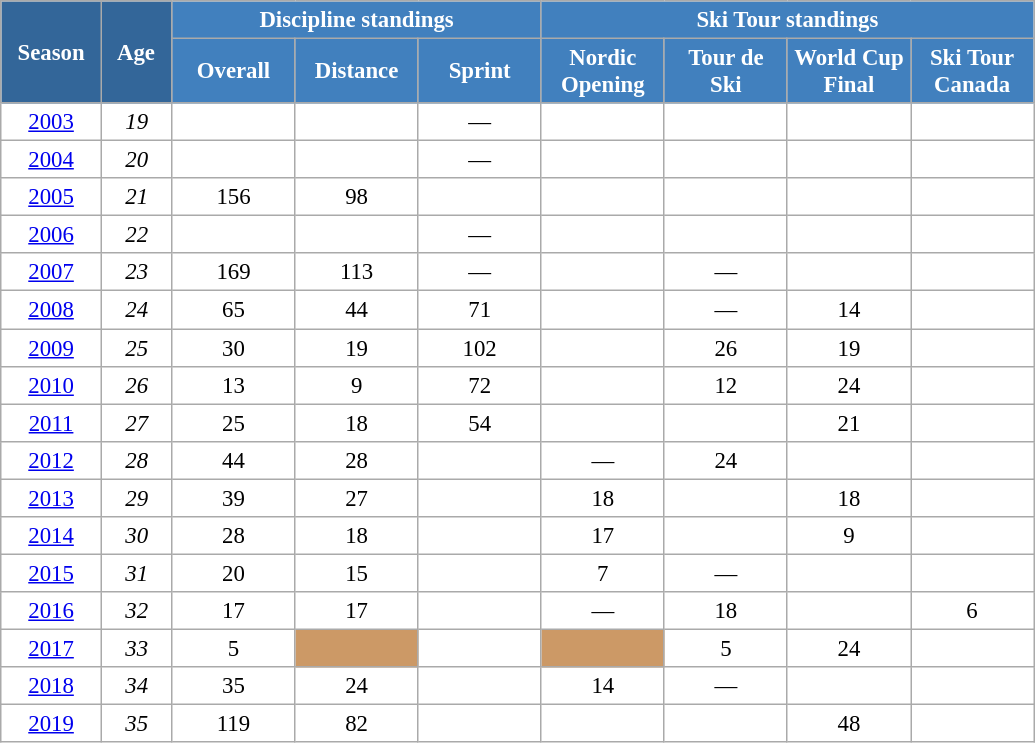<table class="wikitable" style="font-size:95%; text-align:center; border:grey solid 1px; border-collapse:collapse; background:#ffffff;">
<tr>
<th style="background-color:#369; color:white; width:60px;" rowspan="2"> Season </th>
<th style="background-color:#369; color:white; width:40px;" rowspan="2"> Age </th>
<th style="background-color:#4180be; color:white;" colspan="3">Discipline standings</th>
<th style="background-color:#4180be; color:white;" colspan="4">Ski Tour standings</th>
</tr>
<tr>
<th style="background-color:#4180be; color:white; width:75px;">Overall</th>
<th style="background-color:#4180be; color:white; width:75px;">Distance</th>
<th style="background-color:#4180be; color:white; width:75px;">Sprint</th>
<th style="background-color:#4180be; color:white; width:75px;">Nordic<br>Opening</th>
<th style="background-color:#4180be; color:white; width:75px;">Tour de<br>Ski</th>
<th style="background-color:#4180be; color:white; width:75px;">World Cup<br>Final</th>
<th style="background-color:#4180be; color:white; width:75px;">Ski Tour<br>Canada</th>
</tr>
<tr>
<td><a href='#'>2003</a></td>
<td><em>19</em></td>
<td></td>
<td></td>
<td>—</td>
<td></td>
<td></td>
<td></td>
<td></td>
</tr>
<tr>
<td><a href='#'>2004</a></td>
<td><em>20</em></td>
<td></td>
<td></td>
<td>—</td>
<td></td>
<td></td>
<td></td>
<td></td>
</tr>
<tr>
<td><a href='#'>2005</a></td>
<td><em>21</em></td>
<td>156</td>
<td>98</td>
<td></td>
<td></td>
<td></td>
<td></td>
<td></td>
</tr>
<tr>
<td><a href='#'>2006</a></td>
<td><em>22</em></td>
<td></td>
<td></td>
<td>—</td>
<td></td>
<td></td>
<td></td>
<td></td>
</tr>
<tr>
<td><a href='#'>2007</a></td>
<td><em>23</em></td>
<td>169</td>
<td>113</td>
<td>—</td>
<td></td>
<td>—</td>
<td></td>
<td></td>
</tr>
<tr>
<td><a href='#'>2008</a></td>
<td><em>24</em></td>
<td>65</td>
<td>44</td>
<td>71</td>
<td></td>
<td>—</td>
<td>14</td>
<td></td>
</tr>
<tr>
<td><a href='#'>2009</a></td>
<td><em>25</em></td>
<td>30</td>
<td>19</td>
<td>102</td>
<td></td>
<td>26</td>
<td>19</td>
<td></td>
</tr>
<tr>
<td><a href='#'>2010</a></td>
<td><em>26</em></td>
<td>13</td>
<td>9</td>
<td>72</td>
<td></td>
<td>12</td>
<td>24</td>
<td></td>
</tr>
<tr>
<td><a href='#'>2011</a></td>
<td><em>27</em></td>
<td>25</td>
<td>18</td>
<td>54</td>
<td></td>
<td></td>
<td>21</td>
<td></td>
</tr>
<tr>
<td><a href='#'>2012</a></td>
<td><em>28</em></td>
<td>44</td>
<td>28</td>
<td></td>
<td>—</td>
<td>24</td>
<td></td>
<td></td>
</tr>
<tr>
<td><a href='#'>2013</a></td>
<td><em>29</em></td>
<td>39</td>
<td>27</td>
<td></td>
<td>18</td>
<td></td>
<td>18</td>
<td></td>
</tr>
<tr>
<td><a href='#'>2014</a></td>
<td><em>30</em></td>
<td>28</td>
<td>18</td>
<td></td>
<td>17</td>
<td></td>
<td>9</td>
<td></td>
</tr>
<tr>
<td><a href='#'>2015</a></td>
<td><em>31</em></td>
<td>20</td>
<td>15</td>
<td></td>
<td>7</td>
<td>—</td>
<td></td>
<td></td>
</tr>
<tr>
<td><a href='#'>2016</a></td>
<td><em>32</em></td>
<td>17</td>
<td>17</td>
<td></td>
<td>—</td>
<td>18</td>
<td></td>
<td>6</td>
</tr>
<tr>
<td><a href='#'>2017</a></td>
<td><em>33</em></td>
<td>5</td>
<td style="background:#c96;"></td>
<td></td>
<td style="background:#c96;"></td>
<td>5</td>
<td>24</td>
<td></td>
</tr>
<tr>
<td><a href='#'>2018</a></td>
<td><em>34</em></td>
<td>35</td>
<td>24</td>
<td></td>
<td>14</td>
<td>—</td>
<td></td>
<td></td>
</tr>
<tr>
<td><a href='#'>2019</a></td>
<td><em>35</em></td>
<td>119</td>
<td>82</td>
<td></td>
<td></td>
<td></td>
<td>48</td>
<td></td>
</tr>
</table>
